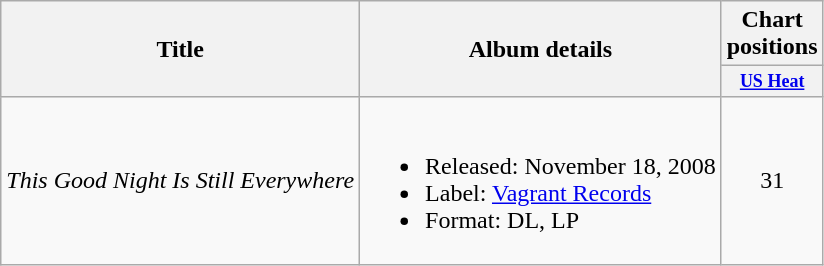<table class="wikitable">
<tr>
<th rowspan="2" width:10em;>Title</th>
<th rowspan="2" width:30em;">Album details</th>
<th colspan="1">Chart positions</th>
</tr>
<tr>
<th style="width:3em;font-size:75%"><a href='#'>US Heat</a><br></th>
</tr>
<tr>
<td align="left"><em>This Good Night Is Still Everywhere</em></td>
<td><br><ul><li>Released: November 18, 2008</li><li>Label: <a href='#'>Vagrant Records</a></li><li>Format: DL, LP</li></ul></td>
<td align="center">31</td>
</tr>
</table>
